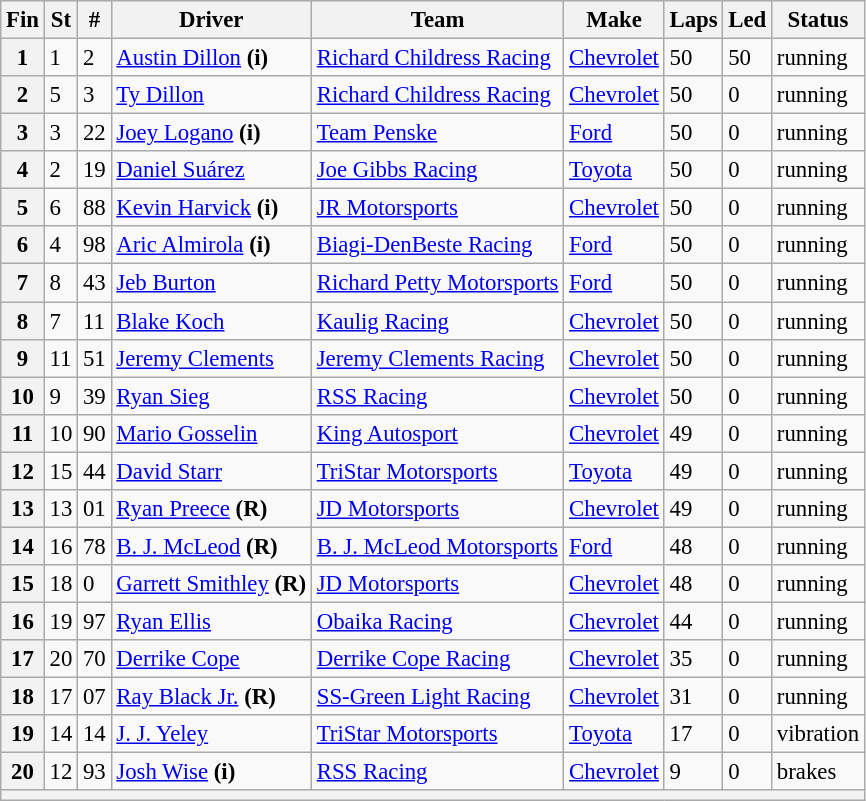<table class="wikitable" style="font-size:95%">
<tr>
<th>Fin</th>
<th>St</th>
<th>#</th>
<th>Driver</th>
<th>Team</th>
<th>Make</th>
<th>Laps</th>
<th>Led</th>
<th>Status</th>
</tr>
<tr>
<th>1</th>
<td>1</td>
<td>2</td>
<td><a href='#'>Austin Dillon</a> <strong>(i)</strong></td>
<td><a href='#'>Richard Childress Racing</a></td>
<td><a href='#'>Chevrolet</a></td>
<td>50</td>
<td>50</td>
<td>running</td>
</tr>
<tr>
<th>2</th>
<td>5</td>
<td>3</td>
<td><a href='#'>Ty Dillon</a></td>
<td><a href='#'>Richard Childress Racing</a></td>
<td><a href='#'>Chevrolet</a></td>
<td>50</td>
<td>0</td>
<td>running</td>
</tr>
<tr>
<th>3</th>
<td>3</td>
<td>22</td>
<td><a href='#'>Joey Logano</a> <strong>(i)</strong></td>
<td><a href='#'>Team Penske</a></td>
<td><a href='#'>Ford</a></td>
<td>50</td>
<td>0</td>
<td>running</td>
</tr>
<tr>
<th>4</th>
<td>2</td>
<td>19</td>
<td><a href='#'>Daniel Suárez</a></td>
<td><a href='#'>Joe Gibbs Racing</a></td>
<td><a href='#'>Toyota</a></td>
<td>50</td>
<td>0</td>
<td>running</td>
</tr>
<tr>
<th>5</th>
<td>6</td>
<td>88</td>
<td><a href='#'>Kevin Harvick</a> <strong>(i)</strong></td>
<td><a href='#'>JR Motorsports</a></td>
<td><a href='#'>Chevrolet</a></td>
<td>50</td>
<td>0</td>
<td>running</td>
</tr>
<tr>
<th>6</th>
<td>4</td>
<td>98</td>
<td><a href='#'>Aric Almirola</a> <strong>(i)</strong></td>
<td><a href='#'>Biagi-DenBeste Racing</a></td>
<td><a href='#'>Ford</a></td>
<td>50</td>
<td>0</td>
<td>running</td>
</tr>
<tr>
<th>7</th>
<td>8</td>
<td>43</td>
<td><a href='#'>Jeb Burton</a></td>
<td><a href='#'>Richard Petty Motorsports</a></td>
<td><a href='#'>Ford</a></td>
<td>50</td>
<td>0</td>
<td>running</td>
</tr>
<tr>
<th>8</th>
<td>7</td>
<td>11</td>
<td><a href='#'>Blake Koch</a></td>
<td><a href='#'>Kaulig Racing</a></td>
<td><a href='#'>Chevrolet</a></td>
<td>50</td>
<td>0</td>
<td>running</td>
</tr>
<tr>
<th>9</th>
<td>11</td>
<td>51</td>
<td><a href='#'>Jeremy Clements</a></td>
<td><a href='#'>Jeremy Clements Racing</a></td>
<td><a href='#'>Chevrolet</a></td>
<td>50</td>
<td>0</td>
<td>running</td>
</tr>
<tr>
<th>10</th>
<td>9</td>
<td>39</td>
<td><a href='#'>Ryan Sieg</a></td>
<td><a href='#'>RSS Racing</a></td>
<td><a href='#'>Chevrolet</a></td>
<td>50</td>
<td>0</td>
<td>running</td>
</tr>
<tr>
<th>11</th>
<td>10</td>
<td>90</td>
<td><a href='#'>Mario Gosselin</a></td>
<td><a href='#'>King Autosport</a></td>
<td><a href='#'>Chevrolet</a></td>
<td>49</td>
<td>0</td>
<td>running</td>
</tr>
<tr>
<th>12</th>
<td>15</td>
<td>44</td>
<td><a href='#'>David Starr</a></td>
<td><a href='#'>TriStar Motorsports</a></td>
<td><a href='#'>Toyota</a></td>
<td>49</td>
<td>0</td>
<td>running</td>
</tr>
<tr>
<th>13</th>
<td>13</td>
<td>01</td>
<td><a href='#'>Ryan Preece</a> <strong>(R)</strong></td>
<td><a href='#'>JD Motorsports</a></td>
<td><a href='#'>Chevrolet</a></td>
<td>49</td>
<td>0</td>
<td>running</td>
</tr>
<tr>
<th>14</th>
<td>16</td>
<td>78</td>
<td><a href='#'>B. J. McLeod</a> <strong>(R)</strong></td>
<td><a href='#'>B. J. McLeod Motorsports</a></td>
<td><a href='#'>Ford</a></td>
<td>48</td>
<td>0</td>
<td>running</td>
</tr>
<tr>
<th>15</th>
<td>18</td>
<td>0</td>
<td><a href='#'>Garrett Smithley</a> <strong>(R)</strong></td>
<td><a href='#'>JD Motorsports</a></td>
<td><a href='#'>Chevrolet</a></td>
<td>48</td>
<td>0</td>
<td>running</td>
</tr>
<tr>
<th>16</th>
<td>19</td>
<td>97</td>
<td><a href='#'>Ryan Ellis</a></td>
<td><a href='#'>Obaika Racing</a></td>
<td><a href='#'>Chevrolet</a></td>
<td>44</td>
<td>0</td>
<td>running</td>
</tr>
<tr>
<th>17</th>
<td>20</td>
<td>70</td>
<td><a href='#'>Derrike Cope</a></td>
<td><a href='#'>Derrike Cope Racing</a></td>
<td><a href='#'>Chevrolet</a></td>
<td>35</td>
<td>0</td>
<td>running</td>
</tr>
<tr>
<th>18</th>
<td>17</td>
<td>07</td>
<td><a href='#'>Ray Black Jr.</a> <strong>(R)</strong></td>
<td><a href='#'>SS-Green Light Racing</a></td>
<td><a href='#'>Chevrolet</a></td>
<td>31</td>
<td>0</td>
<td>running</td>
</tr>
<tr>
<th>19</th>
<td>14</td>
<td>14</td>
<td><a href='#'>J. J. Yeley</a></td>
<td><a href='#'>TriStar Motorsports</a></td>
<td><a href='#'>Toyota</a></td>
<td>17</td>
<td>0</td>
<td>vibration</td>
</tr>
<tr>
<th>20</th>
<td>12</td>
<td>93</td>
<td><a href='#'>Josh Wise</a> <strong>(i)</strong></td>
<td><a href='#'>RSS Racing</a></td>
<td><a href='#'>Chevrolet</a></td>
<td>9</td>
<td>0</td>
<td>brakes</td>
</tr>
<tr>
<th colspan="9"></th>
</tr>
</table>
